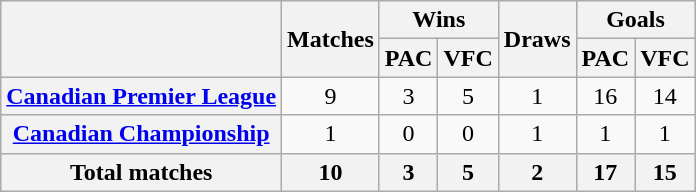<table class="wikitable" style="text-align:center;">
<tr>
<th rowspan="2"></th>
<th rowspan="2">Matches</th>
<th colspan="2">Wins</th>
<th rowspan="2">Draws</th>
<th colspan="2">Goals</th>
</tr>
<tr>
<th>PAC</th>
<th>VFC</th>
<th> PAC</th>
<th>VFC</th>
</tr>
<tr>
<th><a href='#'>Canadian Premier League</a></th>
<td>9</td>
<td>3</td>
<td>5</td>
<td>1</td>
<td>16</td>
<td>14</td>
</tr>
<tr>
<th><a href='#'>Canadian Championship</a></th>
<td>1</td>
<td>0</td>
<td>0</td>
<td>1</td>
<td>1</td>
<td>1</td>
</tr>
<tr>
<th>Total matches</th>
<th>10</th>
<th>3</th>
<th>5</th>
<th>2</th>
<th>17</th>
<th>15</th>
</tr>
</table>
